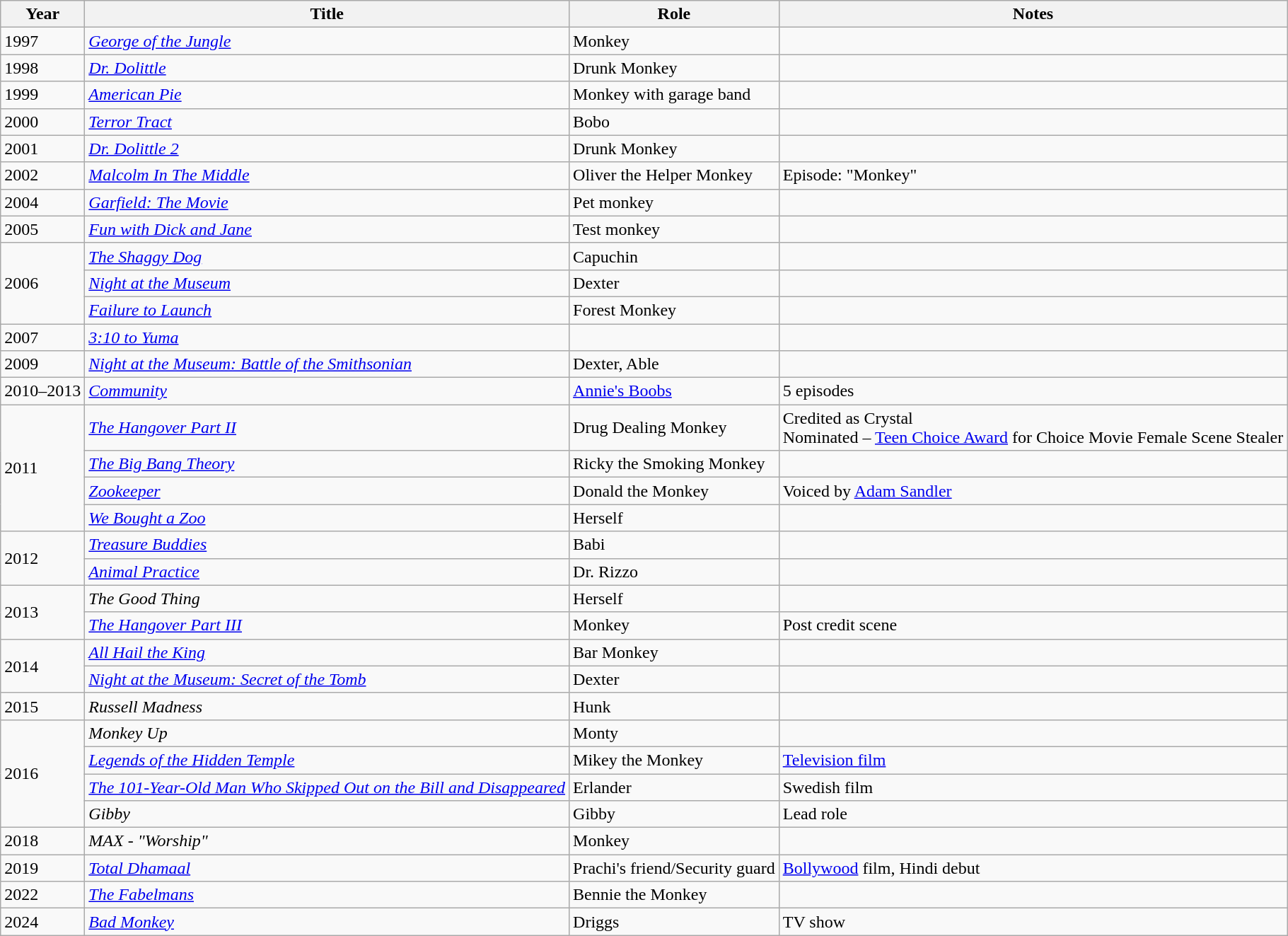<table class="wikitable" border="1">
<tr>
<th>Year</th>
<th>Title</th>
<th>Role</th>
<th>Notes</th>
</tr>
<tr>
<td>1997</td>
<td><em><a href='#'>George of the Jungle</a></em></td>
<td>Monkey</td>
<td></td>
</tr>
<tr>
<td>1998</td>
<td><em><a href='#'>Dr. Dolittle</a></em></td>
<td>Drunk Monkey</td>
<td></td>
</tr>
<tr>
<td>1999</td>
<td><em><a href='#'>American Pie</a></em></td>
<td>Monkey with garage band</td>
<td></td>
</tr>
<tr>
<td>2000</td>
<td><em><a href='#'>Terror Tract</a></em></td>
<td>Bobo</td>
<td></td>
</tr>
<tr>
<td>2001</td>
<td><em><a href='#'>Dr. Dolittle 2</a></em></td>
<td>Drunk Monkey</td>
<td></td>
</tr>
<tr>
<td>2002</td>
<td><em><a href='#'>Malcolm In The Middle</a></em></td>
<td>Oliver the Helper Monkey</td>
<td>Episode: "Monkey"</td>
</tr>
<tr>
<td>2004</td>
<td><em><a href='#'>Garfield: The Movie</a></em></td>
<td>Pet monkey</td>
<td></td>
</tr>
<tr>
<td>2005</td>
<td><em><a href='#'>Fun with Dick and Jane</a></em></td>
<td>Test monkey</td>
<td></td>
</tr>
<tr>
<td rowspan="3">2006</td>
<td><em><a href='#'>The Shaggy Dog</a></em></td>
<td>Capuchin</td>
<td></td>
</tr>
<tr>
<td><em><a href='#'>Night at the Museum</a></em></td>
<td>Dexter</td>
<td></td>
</tr>
<tr>
<td><em><a href='#'>Failure to Launch</a></em></td>
<td>Forest Monkey</td>
<td></td>
</tr>
<tr>
<td>2007</td>
<td><em><a href='#'>3:10 to Yuma</a></em></td>
<td></td>
<td></td>
</tr>
<tr>
<td>2009</td>
<td><em><a href='#'>Night at the Museum: Battle of the Smithsonian</a></em></td>
<td>Dexter, Able</td>
<td></td>
</tr>
<tr>
<td>2010–2013</td>
<td><em><a href='#'>Community</a></em></td>
<td><a href='#'>Annie's Boobs</a></td>
<td>5 episodes</td>
</tr>
<tr>
<td rowspan="4">2011</td>
<td><em><a href='#'>The Hangover Part II</a></em></td>
<td>Drug Dealing Monkey</td>
<td>Credited as Crystal<br>Nominated – <a href='#'>Teen Choice Award</a> for Choice Movie Female Scene Stealer</td>
</tr>
<tr>
<td><em><a href='#'>The Big Bang Theory</a></em></td>
<td>Ricky the Smoking Monkey</td>
<td></td>
</tr>
<tr>
<td><em><a href='#'>Zookeeper</a></em></td>
<td>Donald the Monkey</td>
<td>Voiced by <a href='#'>Adam Sandler</a></td>
</tr>
<tr>
<td><em><a href='#'>We Bought a Zoo</a></em></td>
<td>Herself</td>
<td></td>
</tr>
<tr>
<td rowspan="2">2012</td>
<td><em><a href='#'>Treasure Buddies</a></em></td>
<td>Babi</td>
<td></td>
</tr>
<tr>
<td><em><a href='#'>Animal Practice</a></em></td>
<td>Dr. Rizzo</td>
<td></td>
</tr>
<tr>
<td rowspan="2">2013</td>
<td><em>The Good Thing</em></td>
<td>Herself</td>
<td></td>
</tr>
<tr>
<td><em><a href='#'>The Hangover Part III</a></em></td>
<td>Monkey</td>
<td>Post credit scene</td>
</tr>
<tr>
<td rowspan="2">2014</td>
<td><em><a href='#'>All Hail the King</a></em></td>
<td>Bar Monkey</td>
<td></td>
</tr>
<tr>
<td><em><a href='#'>Night at the Museum: Secret of the Tomb</a></em></td>
<td>Dexter</td>
<td></td>
</tr>
<tr>
<td>2015</td>
<td><em>Russell Madness</em></td>
<td>Hunk</td>
<td></td>
</tr>
<tr>
<td rowspan="4">2016</td>
<td><em>Monkey Up</em></td>
<td>Monty</td>
<td></td>
</tr>
<tr>
<td><em><a href='#'>Legends of the Hidden Temple</a></em></td>
<td>Mikey the Monkey</td>
<td><a href='#'>Television film</a></td>
</tr>
<tr>
<td><em><a href='#'>The 101-Year-Old Man Who Skipped Out on the Bill and Disappeared</a></em></td>
<td>Erlander</td>
<td>Swedish film</td>
</tr>
<tr>
<td><em>Gibby</em></td>
<td>Gibby</td>
<td>Lead role</td>
</tr>
<tr>
<td>2018</td>
<td><em>MAX - "Worship"</em></td>
<td>Monkey</td>
<td></td>
</tr>
<tr>
<td>2019</td>
<td><em><a href='#'>Total Dhamaal</a></em></td>
<td>Prachi's friend/Security guard</td>
<td><a href='#'>Bollywood</a> film, Hindi debut</td>
</tr>
<tr>
<td>2022</td>
<td><em><a href='#'>The Fabelmans</a></em></td>
<td>Bennie the Monkey</td>
<td></td>
</tr>
<tr>
<td>2024</td>
<td><em><a href='#'>Bad Monkey</a></em></td>
<td>Driggs</td>
<td>TV show</td>
</tr>
</table>
